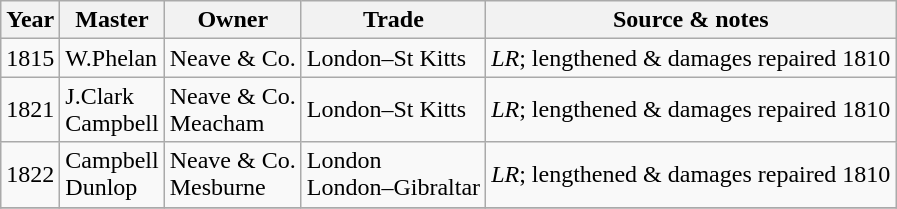<table class=" wikitable">
<tr>
<th>Year</th>
<th>Master</th>
<th>Owner</th>
<th>Trade</th>
<th>Source & notes</th>
</tr>
<tr>
<td>1815</td>
<td>W.Phelan</td>
<td>Neave & Co.</td>
<td>London–St Kitts</td>
<td><em>LR</em>; lengthened & damages repaired 1810</td>
</tr>
<tr>
<td>1821</td>
<td>J.Clark<br>Campbell</td>
<td>Neave & Co.<br>Meacham</td>
<td>London–St Kitts</td>
<td><em>LR</em>; lengthened & damages repaired 1810</td>
</tr>
<tr>
<td>1822</td>
<td>Campbell<br>Dunlop</td>
<td>Neave & Co.<br>Mesburne</td>
<td>London<br>London–Gibraltar</td>
<td><em>LR</em>; lengthened & damages repaired 1810</td>
</tr>
<tr>
</tr>
</table>
